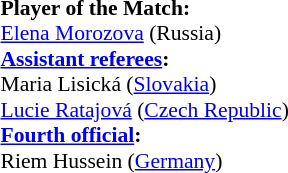<table width=100% style="font-size:90%">
<tr>
<td><br><strong>Player of the Match:</strong>
<br><a href='#'>Elena Morozova</a> (Russia)<br><strong><a href='#'>Assistant referees</a>:</strong>
<br>Maria Lisická (<a href='#'>Slovakia</a>)
<br><a href='#'>Lucie Ratajová</a> (<a href='#'>Czech Republic</a>)
<br><strong><a href='#'>Fourth official</a>:</strong>
<br>Riem Hussein (<a href='#'>Germany</a>)</td>
</tr>
</table>
